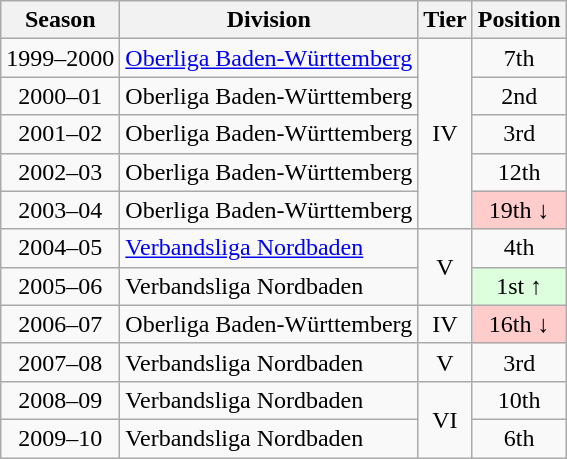<table class="wikitable">
<tr>
<th>Season</th>
<th>Division</th>
<th>Tier</th>
<th>Position</th>
</tr>
<tr align="center">
<td>1999–2000</td>
<td align="left"><a href='#'>Oberliga Baden-Württemberg</a></td>
<td rowspan=5>IV</td>
<td>7th</td>
</tr>
<tr align="center">
<td>2000–01</td>
<td align="left">Oberliga Baden-Württemberg</td>
<td>2nd</td>
</tr>
<tr align="center">
<td>2001–02</td>
<td align="left">Oberliga Baden-Württemberg</td>
<td>3rd</td>
</tr>
<tr align="center">
<td>2002–03</td>
<td align="left">Oberliga Baden-Württemberg</td>
<td>12th</td>
</tr>
<tr align="center">
<td>2003–04</td>
<td align="left">Oberliga Baden-Württemberg</td>
<td style="background:#ffcccc">19th ↓</td>
</tr>
<tr align="center">
<td>2004–05</td>
<td align="left"><a href='#'>Verbandsliga Nordbaden</a></td>
<td rowspan=2>V</td>
<td>4th</td>
</tr>
<tr align="center">
<td>2005–06</td>
<td align="left">Verbandsliga Nordbaden</td>
<td style="background:#ddffdd">1st ↑</td>
</tr>
<tr align="center">
<td>2006–07</td>
<td align="left">Oberliga Baden-Württemberg</td>
<td>IV</td>
<td style="background:#ffcccc">16th ↓</td>
</tr>
<tr align="center">
<td>2007–08</td>
<td align="left">Verbandsliga Nordbaden</td>
<td>V</td>
<td>3rd</td>
</tr>
<tr align="center">
<td>2008–09</td>
<td align="left">Verbandsliga Nordbaden</td>
<td rowspan=2>VI</td>
<td>10th</td>
</tr>
<tr align="center">
<td>2009–10</td>
<td align="left">Verbandsliga Nordbaden</td>
<td>6th</td>
</tr>
</table>
